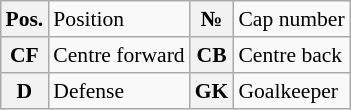<table class="wikitable" style="font-size:90%;float:right;clear:right;margin-left:1em;">
<tr>
<th>Pos.</th>
<td>Position</td>
<th>№</th>
<td>Cap number</td>
</tr>
<tr>
<th>CF</th>
<td>Centre forward</td>
<th>CB</th>
<td>Centre back</td>
</tr>
<tr>
<th>D</th>
<td>Defense</td>
<th>GK</th>
<td>Goalkeeper</td>
</tr>
</table>
